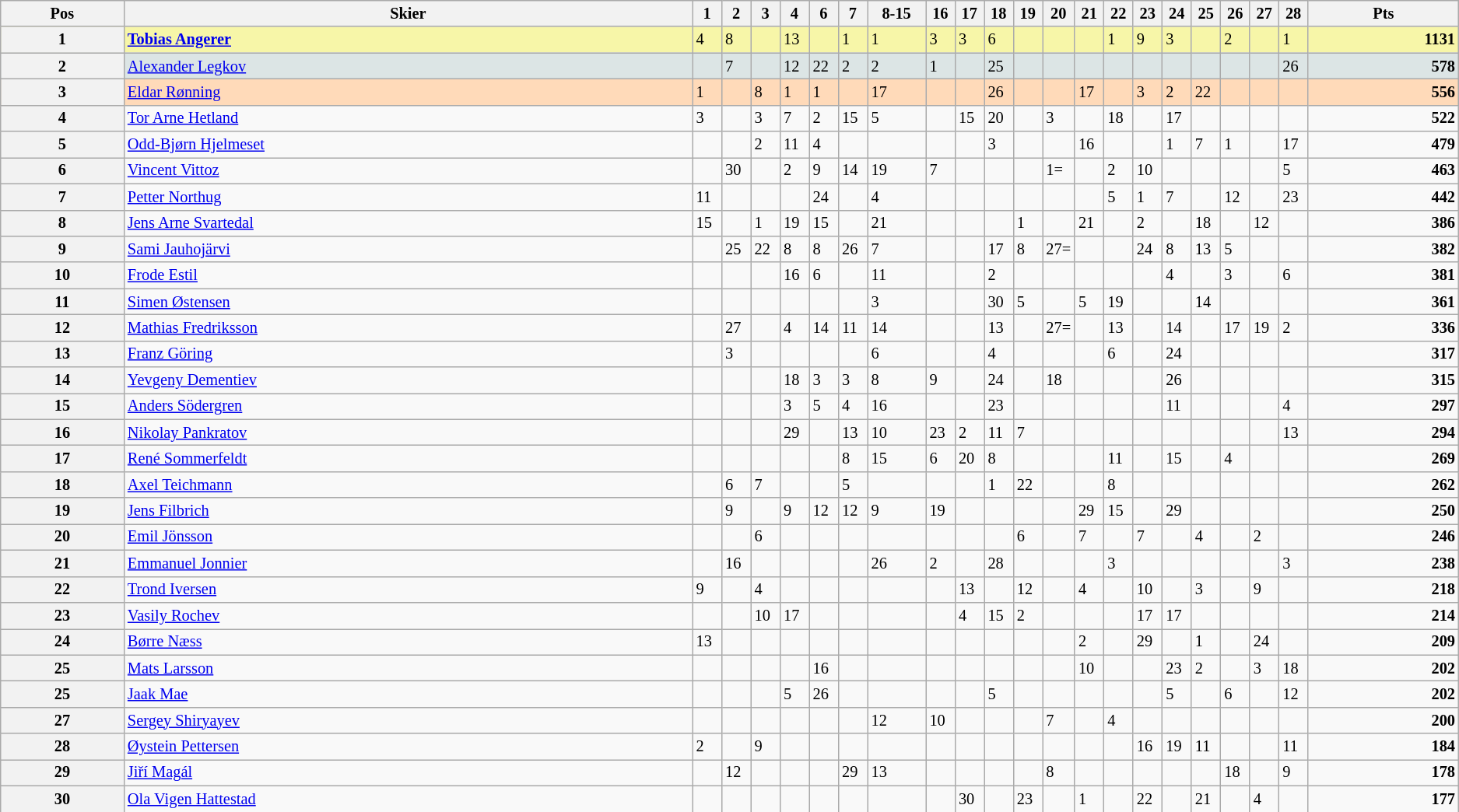<table class="wikitable" style="font-size: 85%">
<tr valign="top">
<th valign="middle">Pos</th>
<th valign="middle">Skier</th>
<th width="2%">1</th>
<th width="2%">2</th>
<th width="2%">3</th>
<th width="2%">4</th>
<th width="2%">6</th>
<th width="2%">7</th>
<th width="4%">8-15</th>
<th width="2%">16</th>
<th width="2%">17</th>
<th width="2%">18</th>
<th width="2%">19</th>
<th width="2%">20</th>
<th width="2%">21</th>
<th width="2%">22</th>
<th width="2%">23</th>
<th width="2%">24</th>
<th width="2%">25</th>
<th width="2%">26</th>
<th width="2%">27</th>
<th width="2%">28</th>
<th valign="middle">Pts</th>
</tr>
<tr bgcolor="#F7F6A8">
<th>1</th>
<td> <strong><a href='#'>Tobias Angerer</a></strong></td>
<td>4</td>
<td>8</td>
<td></td>
<td>13</td>
<td></td>
<td>1</td>
<td>1</td>
<td>3</td>
<td>3</td>
<td>6</td>
<td></td>
<td></td>
<td></td>
<td>1</td>
<td>9</td>
<td>3</td>
<td></td>
<td>2</td>
<td></td>
<td>1</td>
<td align="right"><strong>1131</strong></td>
</tr>
<tr bgcolor="#DCE5E5">
<th>2</th>
<td> <a href='#'>Alexander Legkov</a></td>
<td></td>
<td>7</td>
<td></td>
<td>12</td>
<td>22</td>
<td>2</td>
<td>2</td>
<td>1</td>
<td></td>
<td>25</td>
<td></td>
<td></td>
<td></td>
<td></td>
<td></td>
<td></td>
<td></td>
<td></td>
<td></td>
<td>26</td>
<td align="right"><strong>578</strong></td>
</tr>
<tr bgcolor="#FFDAB9">
<th>3</th>
<td> <a href='#'>Eldar Rønning</a></td>
<td>1</td>
<td></td>
<td>8</td>
<td>1</td>
<td>1</td>
<td></td>
<td>17</td>
<td></td>
<td></td>
<td>26</td>
<td></td>
<td></td>
<td>17</td>
<td></td>
<td>3</td>
<td>2</td>
<td>22</td>
<td></td>
<td></td>
<td></td>
<td align="right"><strong>556</strong></td>
</tr>
<tr>
<th>4</th>
<td> <a href='#'>Tor Arne Hetland</a></td>
<td>3</td>
<td></td>
<td>3</td>
<td>7</td>
<td>2</td>
<td>15</td>
<td>5</td>
<td></td>
<td>15</td>
<td>20</td>
<td></td>
<td>3</td>
<td></td>
<td>18</td>
<td></td>
<td>17</td>
<td></td>
<td></td>
<td></td>
<td></td>
<td align="right"><strong>522</strong></td>
</tr>
<tr>
<th>5</th>
<td> <a href='#'>Odd-Bjørn Hjelmeset</a></td>
<td></td>
<td></td>
<td>2</td>
<td>11</td>
<td>4</td>
<td></td>
<td></td>
<td></td>
<td></td>
<td>3</td>
<td></td>
<td></td>
<td>16</td>
<td></td>
<td></td>
<td>1</td>
<td>7</td>
<td>1</td>
<td></td>
<td>17</td>
<td align="right"><strong>479</strong></td>
</tr>
<tr>
<th>6</th>
<td> <a href='#'>Vincent Vittoz</a></td>
<td></td>
<td>30</td>
<td></td>
<td>2</td>
<td>9</td>
<td>14</td>
<td>19</td>
<td>7</td>
<td></td>
<td></td>
<td></td>
<td>1=</td>
<td></td>
<td>2</td>
<td>10</td>
<td></td>
<td></td>
<td></td>
<td></td>
<td>5</td>
<td align="right"><strong>463</strong></td>
</tr>
<tr>
<th>7</th>
<td> <a href='#'>Petter Northug</a></td>
<td>11</td>
<td></td>
<td></td>
<td></td>
<td>24</td>
<td></td>
<td>4</td>
<td></td>
<td></td>
<td></td>
<td></td>
<td></td>
<td></td>
<td>5</td>
<td>1</td>
<td>7</td>
<td></td>
<td>12</td>
<td></td>
<td>23</td>
<td align="right"><strong>442</strong></td>
</tr>
<tr>
<th>8</th>
<td> <a href='#'>Jens Arne Svartedal</a></td>
<td>15</td>
<td></td>
<td>1</td>
<td>19</td>
<td>15</td>
<td></td>
<td>21</td>
<td></td>
<td></td>
<td></td>
<td>1</td>
<td></td>
<td>21</td>
<td></td>
<td>2</td>
<td></td>
<td>18</td>
<td></td>
<td>12</td>
<td></td>
<td align="right"><strong>386</strong></td>
</tr>
<tr>
<th>9</th>
<td> <a href='#'>Sami Jauhojärvi</a></td>
<td></td>
<td>25</td>
<td>22</td>
<td>8</td>
<td>8</td>
<td>26</td>
<td>7</td>
<td></td>
<td></td>
<td>17</td>
<td>8</td>
<td>27=</td>
<td></td>
<td></td>
<td>24</td>
<td>8</td>
<td>13</td>
<td>5</td>
<td></td>
<td></td>
<td align="right"><strong>382</strong></td>
</tr>
<tr>
<th>10</th>
<td> <a href='#'>Frode Estil</a></td>
<td></td>
<td></td>
<td></td>
<td>16</td>
<td>6</td>
<td></td>
<td>11</td>
<td></td>
<td></td>
<td>2</td>
<td></td>
<td></td>
<td></td>
<td></td>
<td></td>
<td>4</td>
<td></td>
<td>3</td>
<td></td>
<td>6</td>
<td align="right"><strong>381</strong></td>
</tr>
<tr>
<th>11</th>
<td> <a href='#'>Simen Østensen</a></td>
<td></td>
<td></td>
<td></td>
<td></td>
<td></td>
<td></td>
<td>3</td>
<td></td>
<td></td>
<td>30</td>
<td>5</td>
<td></td>
<td>5</td>
<td>19</td>
<td></td>
<td></td>
<td>14</td>
<td></td>
<td></td>
<td></td>
<td align="right"><strong>361</strong></td>
</tr>
<tr>
<th>12</th>
<td> <a href='#'>Mathias Fredriksson</a></td>
<td></td>
<td>27</td>
<td></td>
<td>4</td>
<td>14</td>
<td>11</td>
<td>14</td>
<td></td>
<td></td>
<td>13</td>
<td></td>
<td>27=</td>
<td></td>
<td>13</td>
<td></td>
<td>14</td>
<td></td>
<td>17</td>
<td>19</td>
<td>2</td>
<td align="right"><strong>336</strong></td>
</tr>
<tr>
<th>13</th>
<td> <a href='#'>Franz Göring</a></td>
<td></td>
<td>3</td>
<td></td>
<td></td>
<td></td>
<td></td>
<td>6</td>
<td></td>
<td></td>
<td>4</td>
<td></td>
<td></td>
<td></td>
<td>6</td>
<td></td>
<td>24</td>
<td></td>
<td></td>
<td></td>
<td></td>
<td align="right"><strong>317</strong></td>
</tr>
<tr>
<th>14</th>
<td> <a href='#'>Yevgeny Dementiev</a></td>
<td></td>
<td></td>
<td></td>
<td>18</td>
<td>3</td>
<td>3</td>
<td>8</td>
<td>9</td>
<td></td>
<td>24</td>
<td></td>
<td>18</td>
<td></td>
<td></td>
<td></td>
<td>26</td>
<td></td>
<td></td>
<td></td>
<td></td>
<td align="right"><strong>315</strong></td>
</tr>
<tr>
<th>15</th>
<td> <a href='#'>Anders Södergren</a></td>
<td></td>
<td></td>
<td></td>
<td>3</td>
<td>5</td>
<td>4</td>
<td>16</td>
<td></td>
<td></td>
<td>23</td>
<td></td>
<td></td>
<td></td>
<td></td>
<td></td>
<td>11</td>
<td></td>
<td></td>
<td></td>
<td>4</td>
<td align="right"><strong>297</strong></td>
</tr>
<tr>
<th>16</th>
<td> <a href='#'>Nikolay Pankratov</a></td>
<td></td>
<td></td>
<td></td>
<td>29</td>
<td></td>
<td>13</td>
<td>10</td>
<td>23</td>
<td>2</td>
<td>11</td>
<td>7</td>
<td></td>
<td></td>
<td></td>
<td></td>
<td></td>
<td></td>
<td></td>
<td></td>
<td>13</td>
<td align="right"><strong>294</strong></td>
</tr>
<tr>
<th>17</th>
<td> <a href='#'>René Sommerfeldt</a></td>
<td></td>
<td></td>
<td></td>
<td></td>
<td></td>
<td>8</td>
<td>15</td>
<td>6</td>
<td>20</td>
<td>8</td>
<td></td>
<td></td>
<td></td>
<td>11</td>
<td></td>
<td>15</td>
<td></td>
<td>4</td>
<td></td>
<td></td>
<td align="right"><strong>269</strong></td>
</tr>
<tr>
<th>18</th>
<td> <a href='#'>Axel Teichmann</a></td>
<td></td>
<td>6</td>
<td>7</td>
<td></td>
<td></td>
<td>5</td>
<td></td>
<td></td>
<td></td>
<td>1</td>
<td>22</td>
<td></td>
<td></td>
<td>8</td>
<td></td>
<td></td>
<td></td>
<td></td>
<td></td>
<td></td>
<td align="right"><strong>262</strong></td>
</tr>
<tr>
<th>19</th>
<td> <a href='#'>Jens Filbrich</a></td>
<td></td>
<td>9</td>
<td></td>
<td>9</td>
<td>12</td>
<td>12</td>
<td>9</td>
<td>19</td>
<td></td>
<td></td>
<td></td>
<td></td>
<td>29</td>
<td>15</td>
<td></td>
<td>29</td>
<td></td>
<td></td>
<td></td>
<td></td>
<td align="right"><strong>250</strong></td>
</tr>
<tr>
<th>20</th>
<td> <a href='#'>Emil Jönsson</a></td>
<td></td>
<td></td>
<td>6</td>
<td></td>
<td></td>
<td></td>
<td></td>
<td></td>
<td></td>
<td></td>
<td>6</td>
<td></td>
<td>7</td>
<td></td>
<td>7</td>
<td></td>
<td>4</td>
<td></td>
<td>2</td>
<td></td>
<td align="right"><strong>246</strong></td>
</tr>
<tr>
<th>21</th>
<td> <a href='#'>Emmanuel Jonnier</a></td>
<td></td>
<td>16</td>
<td></td>
<td></td>
<td></td>
<td></td>
<td>26</td>
<td>2</td>
<td></td>
<td>28</td>
<td></td>
<td></td>
<td></td>
<td>3</td>
<td></td>
<td></td>
<td></td>
<td></td>
<td></td>
<td>3</td>
<td align="right"><strong>238</strong></td>
</tr>
<tr>
<th>22</th>
<td> <a href='#'>Trond Iversen</a></td>
<td>9</td>
<td></td>
<td>4</td>
<td></td>
<td></td>
<td></td>
<td></td>
<td></td>
<td>13</td>
<td></td>
<td>12</td>
<td></td>
<td>4</td>
<td></td>
<td>10</td>
<td></td>
<td>3</td>
<td></td>
<td>9</td>
<td></td>
<td align="right"><strong>218</strong></td>
</tr>
<tr>
<th>23</th>
<td> <a href='#'>Vasily Rochev</a></td>
<td></td>
<td></td>
<td>10</td>
<td>17</td>
<td></td>
<td></td>
<td></td>
<td></td>
<td>4</td>
<td>15</td>
<td>2</td>
<td></td>
<td></td>
<td></td>
<td>17</td>
<td>17</td>
<td></td>
<td></td>
<td></td>
<td></td>
<td align="right"><strong>214</strong></td>
</tr>
<tr>
<th>24</th>
<td> <a href='#'>Børre Næss</a></td>
<td>13</td>
<td></td>
<td></td>
<td></td>
<td></td>
<td></td>
<td></td>
<td></td>
<td></td>
<td></td>
<td></td>
<td></td>
<td>2</td>
<td></td>
<td>29</td>
<td></td>
<td>1</td>
<td></td>
<td>24</td>
<td></td>
<td align="right"><strong>209</strong></td>
</tr>
<tr>
<th>25</th>
<td> <a href='#'>Mats Larsson</a></td>
<td></td>
<td></td>
<td></td>
<td></td>
<td>16</td>
<td></td>
<td></td>
<td></td>
<td></td>
<td></td>
<td></td>
<td></td>
<td>10</td>
<td></td>
<td></td>
<td>23</td>
<td>2</td>
<td></td>
<td>3</td>
<td>18</td>
<td align="right"><strong>202</strong></td>
</tr>
<tr>
<th>25</th>
<td> <a href='#'>Jaak Mae</a></td>
<td></td>
<td></td>
<td></td>
<td>5</td>
<td>26</td>
<td></td>
<td></td>
<td></td>
<td></td>
<td>5</td>
<td></td>
<td></td>
<td></td>
<td></td>
<td></td>
<td>5</td>
<td></td>
<td>6</td>
<td></td>
<td>12</td>
<td align="right"><strong>202</strong></td>
</tr>
<tr>
<th>27</th>
<td> <a href='#'>Sergey Shiryayev</a></td>
<td></td>
<td></td>
<td></td>
<td></td>
<td></td>
<td></td>
<td>12</td>
<td>10</td>
<td></td>
<td></td>
<td></td>
<td>7</td>
<td></td>
<td>4</td>
<td></td>
<td></td>
<td></td>
<td></td>
<td></td>
<td></td>
<td align="right"><strong>200</strong></td>
</tr>
<tr>
<th>28</th>
<td> <a href='#'>Øystein Pettersen</a></td>
<td>2</td>
<td></td>
<td>9</td>
<td></td>
<td></td>
<td></td>
<td></td>
<td></td>
<td></td>
<td></td>
<td></td>
<td></td>
<td></td>
<td></td>
<td>16</td>
<td>19</td>
<td>11</td>
<td></td>
<td></td>
<td>11</td>
<td align="right"><strong>184</strong></td>
</tr>
<tr>
<th>29</th>
<td> <a href='#'>Jiří Magál</a></td>
<td></td>
<td>12</td>
<td></td>
<td></td>
<td></td>
<td>29</td>
<td>13</td>
<td></td>
<td></td>
<td></td>
<td></td>
<td>8</td>
<td></td>
<td></td>
<td></td>
<td></td>
<td></td>
<td>18</td>
<td></td>
<td>9</td>
<td align="right"><strong>178</strong></td>
</tr>
<tr>
<th>30</th>
<td> <a href='#'>Ola Vigen Hattestad</a></td>
<td></td>
<td></td>
<td></td>
<td></td>
<td></td>
<td></td>
<td></td>
<td></td>
<td>30</td>
<td></td>
<td>23</td>
<td></td>
<td>1</td>
<td></td>
<td>22</td>
<td></td>
<td>21</td>
<td></td>
<td>4</td>
<td></td>
<td align="right"><strong>177</strong></td>
</tr>
</table>
